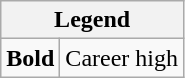<table class="wikitable mw-collapsible mw-collapsed">
<tr>
<th colspan="2">Legend</th>
</tr>
<tr>
<td><strong>Bold</strong></td>
<td>Career high</td>
</tr>
</table>
